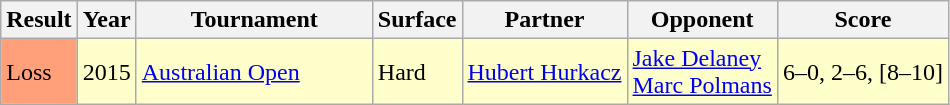<table class="sortable wikitable">
<tr>
<th>Result</th>
<th>Year</th>
<th width=150>Tournament</th>
<th>Surface</th>
<th>Partner</th>
<th>Opponent</th>
<th>Score</th>
</tr>
<tr style=background:#ffc>
<td style=background:#ffa07a>Loss</td>
<td>2015</td>
<td><a href='#'>Australian Open</a></td>
<td>Hard</td>
<td> <a href='#'>Hubert Hurkacz</a></td>
<td> <a href='#'>Jake Delaney</a><br> <a href='#'>Marc Polmans</a></td>
<td>6–0, 2–6, [8–10]</td>
</tr>
</table>
